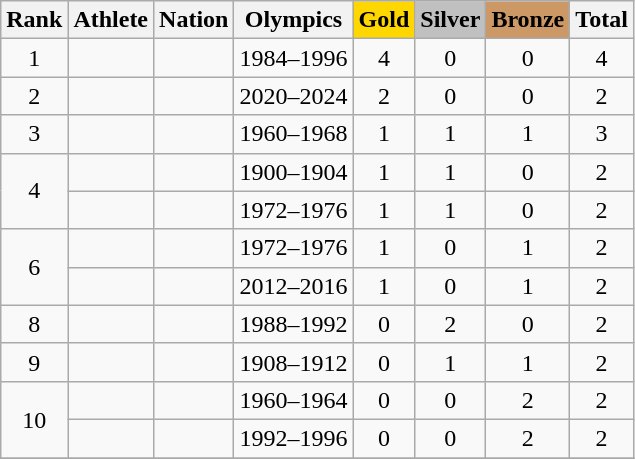<table class="wikitable sortable" style="text-align:center">
<tr>
<th>Rank</th>
<th>Athlete</th>
<th>Nation</th>
<th>Olympics</th>
<th style="background-color:gold">Gold</th>
<th style="background-color:silver">Silver</th>
<th style="background-color:#cc9966">Bronze</th>
<th>Total</th>
</tr>
<tr>
<td>1</td>
<td align=left></td>
<td align=left></td>
<td>1984–1996</td>
<td>4</td>
<td>0</td>
<td>0</td>
<td>4</td>
</tr>
<tr>
<td>2</td>
<td align=left></td>
<td align=left></td>
<td>2020–2024</td>
<td>2</td>
<td>0</td>
<td>0</td>
<td>2</td>
</tr>
<tr>
<td>3</td>
<td align=left></td>
<td align=left></td>
<td>1960–1968</td>
<td>1</td>
<td>1</td>
<td>1</td>
<td>3</td>
</tr>
<tr>
<td rowspan=2>4</td>
<td align=left></td>
<td align=left></td>
<td>1900–1904</td>
<td>1</td>
<td>1</td>
<td>0</td>
<td>2</td>
</tr>
<tr>
<td align=left></td>
<td align=left></td>
<td>1972–1976</td>
<td>1</td>
<td>1</td>
<td>0</td>
<td>2</td>
</tr>
<tr>
<td rowspan=2>6</td>
<td align=left></td>
<td align=left></td>
<td>1972–1976</td>
<td>1</td>
<td>0</td>
<td>1</td>
<td>2</td>
</tr>
<tr>
<td align=left></td>
<td align=left></td>
<td>2012–2016</td>
<td>1</td>
<td>0</td>
<td>1</td>
<td>2</td>
</tr>
<tr>
<td>8</td>
<td align=left></td>
<td align=left></td>
<td>1988–1992</td>
<td>0</td>
<td>2</td>
<td>0</td>
<td>2</td>
</tr>
<tr>
<td>9</td>
<td align=left></td>
<td align=left></td>
<td>1908–1912</td>
<td>0</td>
<td>1</td>
<td>1</td>
<td>2</td>
</tr>
<tr>
<td rowspan=2>10</td>
<td align=left></td>
<td align=left></td>
<td>1960–1964</td>
<td>0</td>
<td>0</td>
<td>2</td>
<td>2</td>
</tr>
<tr>
<td align=left></td>
<td align=left></td>
<td>1992–1996</td>
<td>0</td>
<td>0</td>
<td>2</td>
<td>2</td>
</tr>
<tr>
</tr>
</table>
